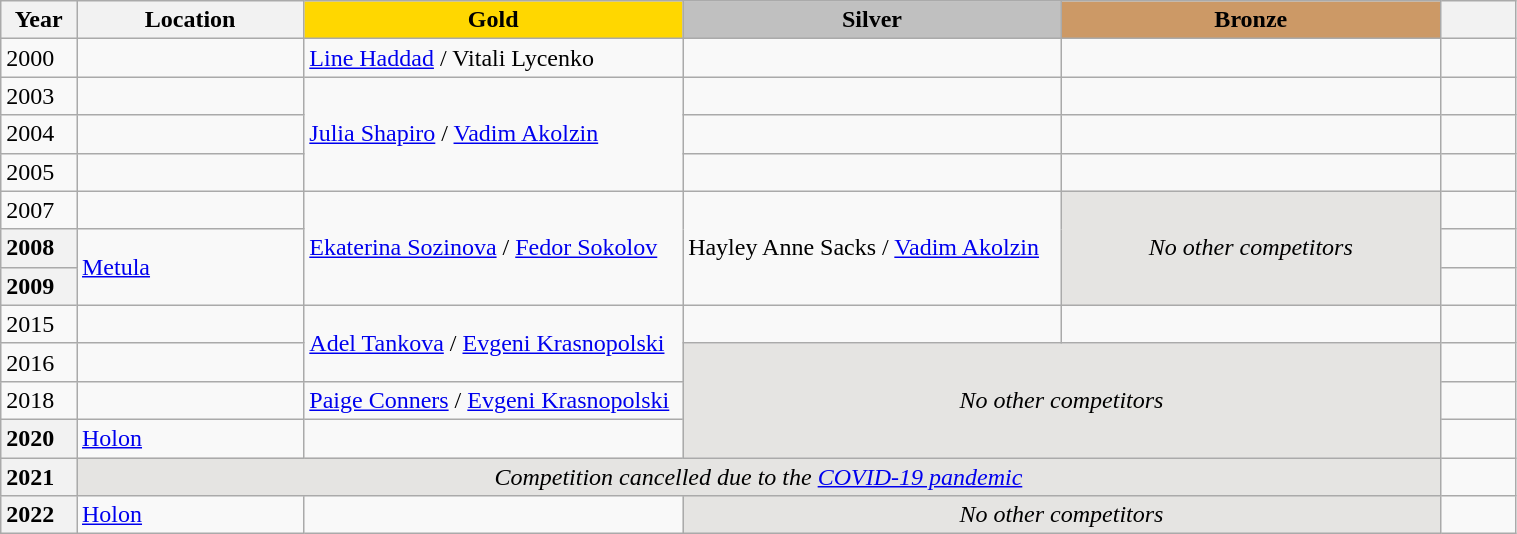<table class="wikitable unsortable" style="text-align:left; width:80%">
<tr>
<th scope="col" style="text-align:center; width:5%">Year</th>
<th scope="col" style="text-align:center; width:15%">Location</th>
<td scope="col" style="text-align:center; width:25%; background:gold"><strong>Gold</strong></td>
<td scope="col" style="text-align:center; width:25%; background:silver"><strong>Silver</strong></td>
<td scope="col" style="text-align:center; width:25%; background:#c96"><strong>Bronze</strong></td>
<th scope="col" style="text-align:center; width:5%"></th>
</tr>
<tr>
<td>2000</td>
<td></td>
<td><a href='#'>Line Haddad</a> / Vitali Lycenko</td>
<td></td>
<td></td>
<td></td>
</tr>
<tr>
<td>2003</td>
<td></td>
<td rowspan="3"><a href='#'>Julia Shapiro</a> / <a href='#'>Vadim Akolzin</a></td>
<td></td>
<td></td>
<td></td>
</tr>
<tr>
<td>2004</td>
<td></td>
<td></td>
<td></td>
<td></td>
</tr>
<tr>
<td>2005</td>
<td></td>
<td></td>
<td></td>
<td></td>
</tr>
<tr>
<td>2007</td>
<td></td>
<td rowspan="3"><a href='#'>Ekaterina Sozinova</a> / <a href='#'>Fedor Sokolov</a></td>
<td rowspan="3">Hayley Anne Sacks / <a href='#'>Vadim Akolzin</a></td>
<td rowspan="3" align="center" bgcolor="e5e4e2"><em>No other competitors</em></td>
<td></td>
</tr>
<tr>
<th scope="row" style="text-align:left">2008</th>
<td rowspan="2"><a href='#'>Metula</a></td>
<td></td>
</tr>
<tr>
<th scope="row" style="text-align:left">2009</th>
<td></td>
</tr>
<tr>
<td>2015</td>
<td></td>
<td rowspan="2"><a href='#'>Adel Tankova</a> / <a href='#'>Evgeni Krasnopolski</a></td>
<td></td>
<td></td>
<td></td>
</tr>
<tr>
<td>2016</td>
<td></td>
<td colspan="2" rowspan="3" align="center" bgcolor="e5e4e2"><em>No other competitors</em></td>
<td></td>
</tr>
<tr>
<td>2018</td>
<td></td>
<td><a href='#'>Paige Conners</a> / <a href='#'>Evgeni Krasnopolski</a></td>
<td></td>
</tr>
<tr>
<th scope="row" style="text-align:left">2020</th>
<td><a href='#'>Holon</a></td>
<td></td>
<td></td>
</tr>
<tr>
<th scope="row" style="text-align:left">2021</th>
<td colspan="4" align="center" bgcolor="e5e4e2"><em>Competition cancelled due to the <a href='#'>COVID-19 pandemic</a></em></td>
<td></td>
</tr>
<tr>
<th scope="row" style="text-align:left">2022</th>
<td><a href='#'>Holon</a></td>
<td></td>
<td colspan="2" align="center" bgcolor="e5e4e2"><em>No other competitors</em></td>
<td></td>
</tr>
</table>
